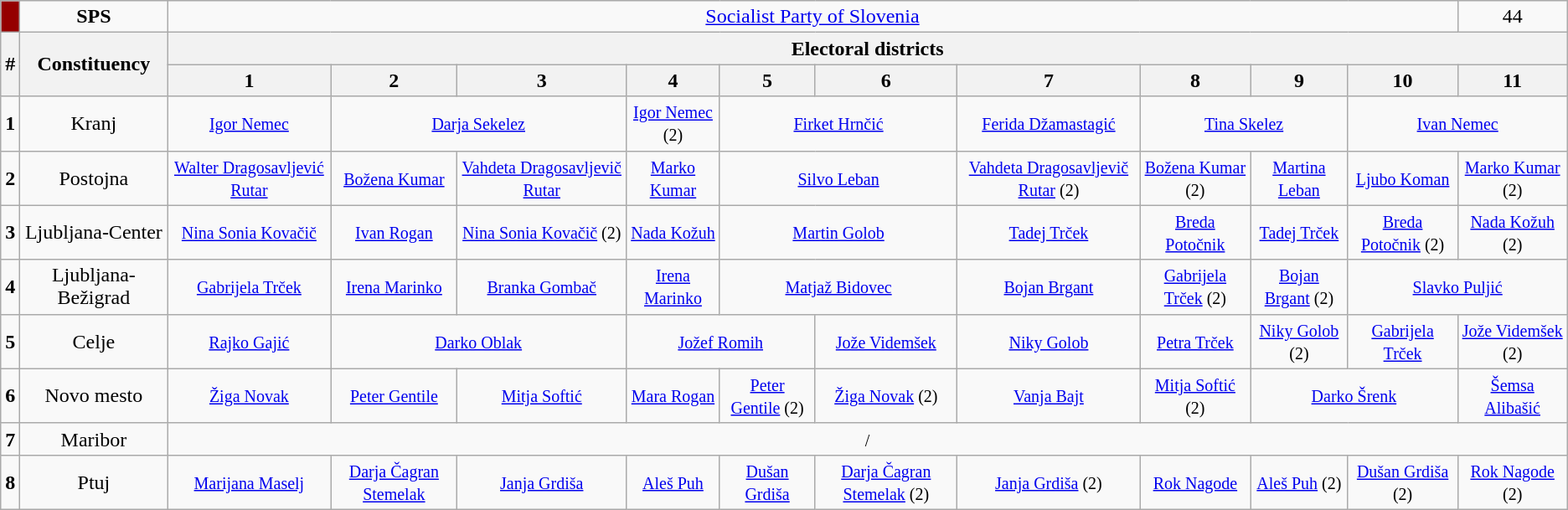<table class="wikitable" style="text-align: center;">
<tr>
<td style="background:#950000"></td>
<td><strong>SPS</strong></td>
<td colspan="10"><a href='#'>Socialist Party of Slovenia</a><br></td>
<td>44<br></td>
</tr>
<tr>
<th rowspan="2">#</th>
<th rowspan="2">Constituency</th>
<th colspan="11">Electoral districts</th>
</tr>
<tr>
<th>1</th>
<th>2</th>
<th>3</th>
<th>4</th>
<th>5</th>
<th>6</th>
<th>7</th>
<th>8</th>
<th>9</th>
<th>10</th>
<th>11</th>
</tr>
<tr>
<td style="text-align:center;"><strong>1</strong></td>
<td>Kranj</td>
<td><a href='#'><small>Igor Nemec</small></a></td>
<td colspan="2"><a href='#'><small>Darja Sekelez</small></a></td>
<td><small><a href='#'>Igor Nemec</a> (2)</small></td>
<td colspan="2"><a href='#'><small>Firket Hrnčić</small></a></td>
<td><a href='#'><small>Ferida Džamastagić</small></a></td>
<td colspan="2"><a href='#'><small>Tina Skelez</small></a></td>
<td colspan="2"><a href='#'><small>Ivan Nemec</small></a></td>
</tr>
<tr>
<td style="text-align:center;"><strong>2</strong></td>
<td>Postojna</td>
<td><a href='#'><small>Walter Dragosavljević Rutar</small></a></td>
<td><a href='#'><small>Božena Kumar</small></a></td>
<td><a href='#'><small>Vahdeta Dragosavljevič Rutar</small></a></td>
<td><a href='#'><small>Marko Kumar</small></a></td>
<td colspan="2"><a href='#'><small>Silvo Leban</small></a></td>
<td><small><a href='#'>Vahdeta Dragosavljevič Rutar</a> (2)</small></td>
<td><small><a href='#'>Božena Kumar</a> (2)</small></td>
<td><a href='#'><small>Martina Leban</small></a></td>
<td><a href='#'><small>Ljubo Koman</small></a></td>
<td><small><a href='#'>Marko Kumar</a> (2)</small></td>
</tr>
<tr>
<td style="text-align:center;"><strong>3</strong></td>
<td>Ljubljana-Center</td>
<td><a href='#'><small>Nina Sonia Kovačič</small></a></td>
<td><a href='#'><small>Ivan Rogan</small></a></td>
<td><small><a href='#'>Nina Sonia Kovačič</a> (2)</small></td>
<td><a href='#'><small>Nada Kožuh</small></a></td>
<td colspan="2"><a href='#'><small>Martin Golob</small></a></td>
<td><a href='#'><small>Tadej Trček</small></a></td>
<td><a href='#'><small>Breda Potočnik</small></a></td>
<td><a href='#'><small>Tadej Trček</small></a></td>
<td><small><a href='#'>Breda Potočnik</a> (2)</small></td>
<td><small><a href='#'>Nada Kožuh</a> (2)</small></td>
</tr>
<tr>
<td style="text-align:center;"><strong>4</strong></td>
<td>Ljubljana-Bežigrad</td>
<td><a href='#'><small>Gabrijela Trček</small></a></td>
<td><a href='#'><small>Irena Marinko</small></a></td>
<td><a href='#'><small>Branka Gombač</small></a></td>
<td><a href='#'><small>Irena Marinko</small></a></td>
<td colspan="2"><a href='#'><small>Matjaž Bidovec</small></a></td>
<td><a href='#'><small>Bojan Brgant</small></a></td>
<td><small><a href='#'>Gabrijela Trček</a> (2)</small></td>
<td><small><a href='#'>Bojan Brgant</a> (2)</small></td>
<td colspan="2"><a href='#'><small>Slavko Puljić</small></a></td>
</tr>
<tr>
<td style="text-align:center;"><strong>5</strong></td>
<td>Celje</td>
<td><a href='#'><small>Rajko Gajić</small></a></td>
<td colspan="2"><a href='#'><small>Darko Oblak</small></a></td>
<td colspan="2"><a href='#'><small>Jožef Romih</small></a></td>
<td><a href='#'><small>Jože Videmšek</small></a></td>
<td><a href='#'><small>Niky Golob</small></a></td>
<td><a href='#'><small>Petra Trček</small></a></td>
<td><small><a href='#'>Niky Golob</a> (2)</small></td>
<td><a href='#'><small>Gabrijela Trček</small></a></td>
<td><small><a href='#'>Jože Videmšek</a> (2)</small></td>
</tr>
<tr>
<td style="text-align:center;"><strong>6</strong></td>
<td>Novo mesto</td>
<td><a href='#'><small>Žiga Novak</small></a></td>
<td><a href='#'><small>Peter Gentile</small></a></td>
<td><a href='#'><small>Mitja Softić</small></a></td>
<td><a href='#'><small>Mara Rogan</small></a></td>
<td><small><a href='#'>Peter Gentile</a> (2)</small></td>
<td><small><a href='#'>Žiga Novak</a> (2)</small></td>
<td><a href='#'><small>Vanja Bajt</small></a></td>
<td><small><a href='#'>Mitja Softić</a> (2)</small></td>
<td colspan="2"><a href='#'><small>Darko Šrenk</small></a></td>
<td><a href='#'><small>Šemsa Alibašić</small></a></td>
</tr>
<tr>
<td style="text-align:center;"><strong>7</strong></td>
<td>Maribor</td>
<td colspan="11"><small>/</small></td>
</tr>
<tr>
<td style="text-align:center;"><strong>8</strong></td>
<td>Ptuj</td>
<td><a href='#'><small>Marijana Maselj</small></a></td>
<td><a href='#'><small>Darja Čagran Stemelak</small></a></td>
<td><a href='#'><small>Janja Grdiša</small></a></td>
<td><a href='#'><small>Aleš Puh</small></a></td>
<td><a href='#'><small>Dušan Grdiša</small></a></td>
<td><small><a href='#'>Darja Čagran Stemelak</a> (2)</small></td>
<td><small><a href='#'>Janja Grdiša</a> (2)</small></td>
<td><a href='#'><small>Rok Nagode</small></a></td>
<td><small><a href='#'>Aleš Puh</a> (2)</small></td>
<td><small><a href='#'>Dušan Grdiša</a> (2)</small></td>
<td><small><a href='#'>Rok Nagode</a> (2)</small></td>
</tr>
</table>
